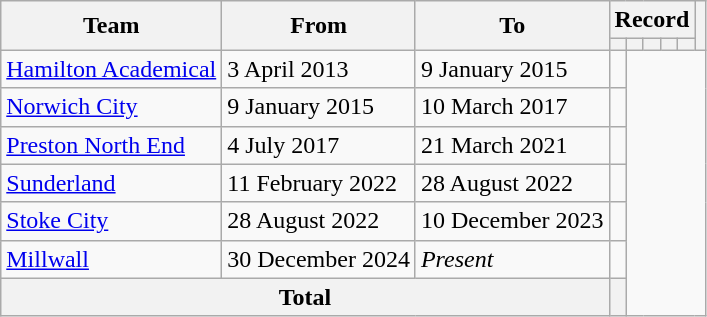<table class=wikitable style=text-align:center>
<tr>
<th rowspan=2>Team</th>
<th rowspan=2>From</th>
<th rowspan=2>To</th>
<th colspan=5>Record</th>
<th rowspan=2></th>
</tr>
<tr>
<th></th>
<th></th>
<th></th>
<th></th>
<th></th>
</tr>
<tr>
<td align=left><a href='#'>Hamilton Academical</a></td>
<td align=left>3 April 2013</td>
<td align=left>9 January 2015<br></td>
<td></td>
</tr>
<tr>
<td align=left><a href='#'>Norwich City</a></td>
<td align=left>9 January 2015</td>
<td align=left>10 March 2017<br></td>
<td></td>
</tr>
<tr>
<td align=left><a href='#'>Preston North End</a></td>
<td align=left>4 July 2017</td>
<td align=left>21 March 2021<br></td>
<td></td>
</tr>
<tr>
<td align=left><a href='#'>Sunderland</a></td>
<td align=left>11 February 2022</td>
<td align=left>28 August 2022<br></td>
<td></td>
</tr>
<tr>
<td align=left><a href='#'>Stoke City</a></td>
<td align=left>28 August 2022</td>
<td align=left>10 December 2023<br></td>
<td></td>
</tr>
<tr>
<td align=left><a href='#'>Millwall</a></td>
<td align=left>30 December 2024</td>
<td align=left><em>Present</em><br></td>
<td></td>
</tr>
<tr>
<th colspan=3>Total<br></th>
<th></th>
</tr>
</table>
